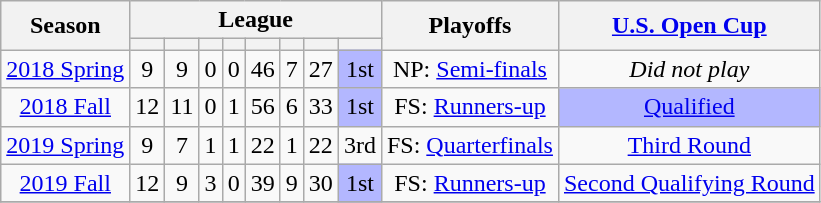<table class="wikitable sortable" style="text-align: center">
<tr>
<th scope="col" rowspan="2">Season</th>
<th colspan=8 class="unsortable">League</th>
<th scope="col" rowspan=2 class="unsortable"><strong>Playoffs</strong></th>
<th scope="col" rowspan=2 class="unsortable"><a href='#'>U.S. Open Cup</a></th>
</tr>
<tr>
<th></th>
<th></th>
<th></th>
<th></th>
<th></th>
<th></th>
<th></th>
<th></th>
</tr>
<tr>
<td><a href='#'>2018 Spring</a></td>
<td>9</td>
<td>9</td>
<td>0</td>
<td>0</td>
<td>46</td>
<td>7</td>
<td>27</td>
<td bgcolor="B3B7FF">1st</td>
<td>NP: <a href='#'>Semi-finals</a></td>
<td><em>Did not play</em></td>
</tr>
<tr>
<td><a href='#'>2018 Fall</a></td>
<td>12</td>
<td>11</td>
<td>0</td>
<td>1</td>
<td>56</td>
<td>6</td>
<td>33</td>
<td bgcolor="B3B7FF">1st</td>
<td>FS: <a href='#'>Runners-up</a></td>
<td bgcolor="B3B7FF"><a href='#'>Qualified</a></td>
</tr>
<tr>
<td><a href='#'>2019 Spring</a></td>
<td>9</td>
<td>7</td>
<td>1</td>
<td>1</td>
<td>22</td>
<td>1</td>
<td>22</td>
<td>3rd</td>
<td>FS: <a href='#'>Quarterfinals</a></td>
<td><a href='#'>Third Round</a></td>
</tr>
<tr>
<td><a href='#'>2019 Fall</a></td>
<td>12</td>
<td>9</td>
<td>3</td>
<td>0</td>
<td>39</td>
<td>9</td>
<td>30</td>
<td bgcolor="B3B7FF">1st</td>
<td>FS: <a href='#'>Runners-up</a></td>
<td><a href='#'>Second Qualifying Round</a></td>
</tr>
<tr>
</tr>
</table>
